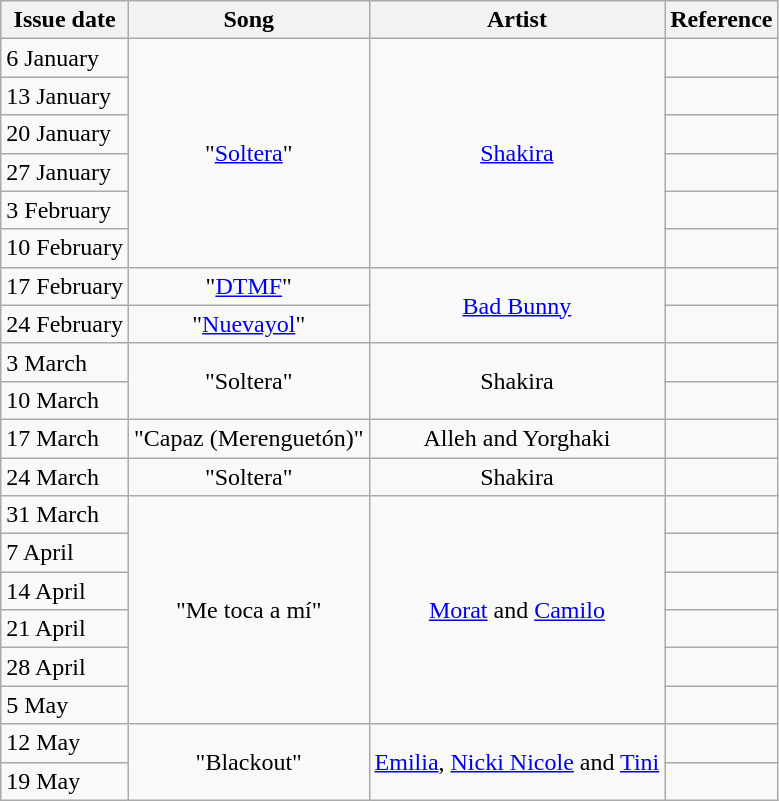<table class="wikitable">
<tr>
<th>Issue date</th>
<th>Song</th>
<th>Artist</th>
<th>Reference</th>
</tr>
<tr>
<td>6 January</td>
<td align="center" rowspan="6">"<a href='#'>Soltera</a>"</td>
<td align="center" rowspan="6"><a href='#'>Shakira</a></td>
<td align="center"></td>
</tr>
<tr>
<td>13 January</td>
<td align="center"></td>
</tr>
<tr>
<td>20 January</td>
<td align="center"></td>
</tr>
<tr>
<td>27 January</td>
<td align="center"></td>
</tr>
<tr>
<td>3 February</td>
<td align="center"></td>
</tr>
<tr>
<td>10 February</td>
<td align="center"></td>
</tr>
<tr>
<td>17 February</td>
<td align="center">"<a href='#'>DTMF</a>"</td>
<td align="center" rowspan="2"><a href='#'>Bad Bunny</a></td>
<td align="center"></td>
</tr>
<tr>
<td>24 February</td>
<td align="center">"<a href='#'>Nuevayol</a>"</td>
<td align="center"></td>
</tr>
<tr>
<td>3 March</td>
<td align="center" rowspan="2">"Soltera"</td>
<td align="center" rowspan="2">Shakira</td>
<td align="center"></td>
</tr>
<tr>
<td>10 March</td>
<td align="center"></td>
</tr>
<tr>
<td>17 March</td>
<td align="center">"Capaz (Merenguetón)"</td>
<td align="center">Alleh and Yorghaki</td>
<td align="center"></td>
</tr>
<tr>
<td>24 March</td>
<td align="center">"Soltera"</td>
<td align="center">Shakira</td>
<td align="center"></td>
</tr>
<tr>
<td>31 March</td>
<td align="center" rowspan="6">"Me toca a mí"</td>
<td align="center" rowspan="6"><a href='#'>Morat</a> and <a href='#'>Camilo</a></td>
<td align="center"></td>
</tr>
<tr>
<td>7 April</td>
<td align="center"></td>
</tr>
<tr>
<td>14 April</td>
<td align="center"></td>
</tr>
<tr>
<td>21 April</td>
<td align="center"></td>
</tr>
<tr>
<td>28 April</td>
<td align="center"></td>
</tr>
<tr>
<td>5 May</td>
<td align="center"></td>
</tr>
<tr>
<td>12 May</td>
<td align="center" rowspan="2">"Blackout"</td>
<td align="center" rowspan="2"><a href='#'>Emilia</a>, <a href='#'>Nicki Nicole</a> and <a href='#'>Tini</a></td>
<td align="center"></td>
</tr>
<tr>
<td>19 May</td>
<td align="center"></td>
</tr>
</table>
